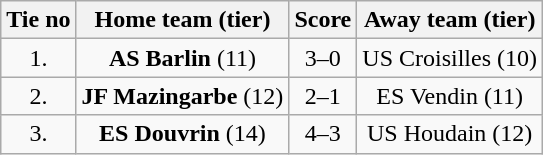<table class="wikitable" style="text-align: center">
<tr>
<th>Tie no</th>
<th>Home team (tier)</th>
<th>Score</th>
<th>Away team (tier)</th>
</tr>
<tr>
<td>1.</td>
<td><strong>AS Barlin</strong> (11)</td>
<td>3–0</td>
<td>US Croisilles (10)</td>
</tr>
<tr>
<td>2.</td>
<td><strong>JF Mazingarbe</strong> (12)</td>
<td>2–1</td>
<td>ES Vendin (11)</td>
</tr>
<tr>
<td>3.</td>
<td><strong>ES Douvrin</strong> (14)</td>
<td>4–3</td>
<td>US Houdain (12)</td>
</tr>
</table>
